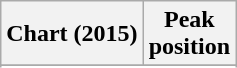<table class="wikitable sortable plainrowheaders" style="text-align:center">
<tr>
<th scope="col">Chart (2015)</th>
<th scope="col">Peak<br>position</th>
</tr>
<tr>
</tr>
<tr>
</tr>
</table>
